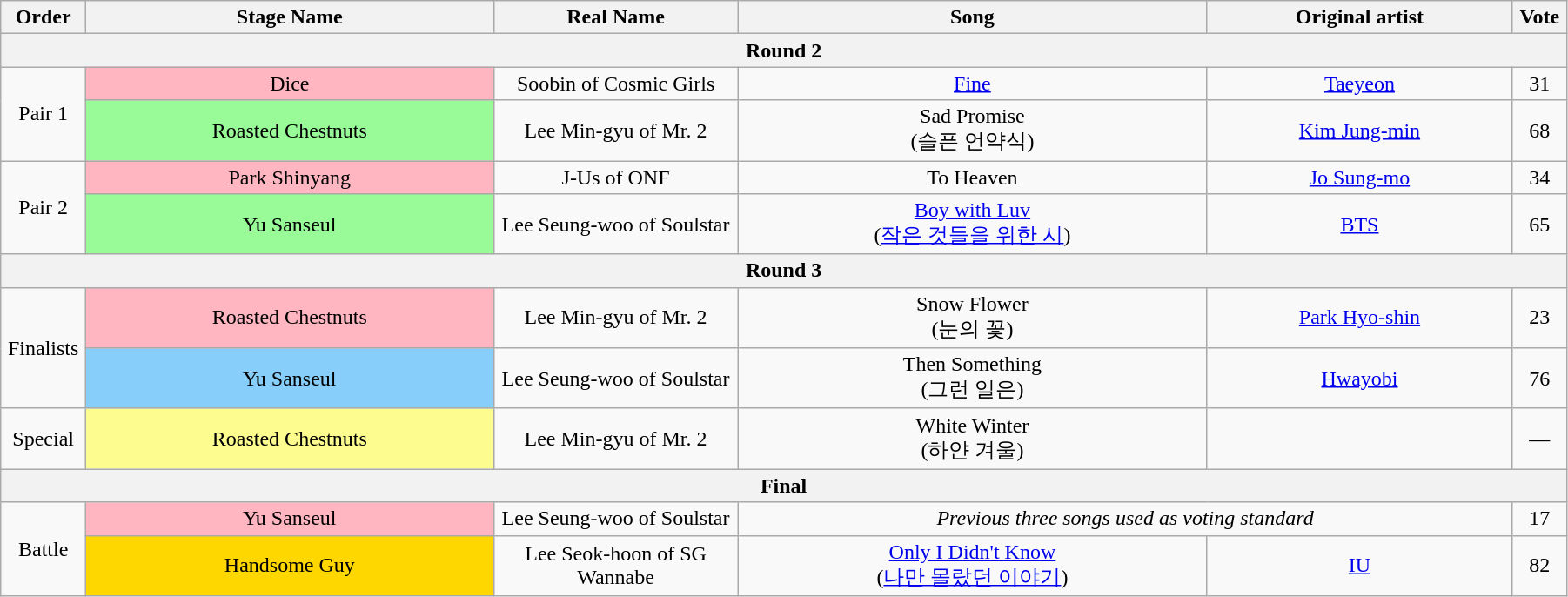<table class="wikitable" style="text-align:center; width:95%;">
<tr>
<th style="width:1%;">Order</th>
<th style="width:20%;">Stage Name</th>
<th style="width:12%;">Real Name</th>
<th style="width:23%;">Song</th>
<th style="width:15%;">Original artist</th>
<th style="width:1%;">Vote</th>
</tr>
<tr>
<th colspan=6>Round 2</th>
</tr>
<tr>
<td rowspan=2>Pair 1</td>
<td bgcolor="lightpink">Dice</td>
<td>Soobin of Cosmic Girls</td>
<td><a href='#'>Fine</a></td>
<td><a href='#'>Taeyeon</a></td>
<td>31</td>
</tr>
<tr>
<td bgcolor="palegreen">Roasted Chestnuts</td>
<td>Lee Min-gyu of Mr. 2</td>
<td>Sad Promise<br>(슬픈 언약식)</td>
<td><a href='#'>Kim Jung-min</a></td>
<td>68</td>
</tr>
<tr>
<td rowspan=2>Pair 2</td>
<td bgcolor="lightpink">Park Shinyang</td>
<td>J-Us of ONF</td>
<td>To Heaven</td>
<td><a href='#'>Jo Sung-mo</a></td>
<td>34</td>
</tr>
<tr>
<td bgcolor="palegreen">Yu Sanseul</td>
<td>Lee Seung-woo of Soulstar</td>
<td><a href='#'>Boy with Luv</a><br>(<a href='#'>작은 것들을 위한 시</a>)</td>
<td><a href='#'>BTS</a></td>
<td>65</td>
</tr>
<tr>
<th colspan=6>Round 3</th>
</tr>
<tr>
<td rowspan=2>Finalists</td>
<td bgcolor="lightpink">Roasted Chestnuts</td>
<td>Lee Min-gyu of Mr. 2</td>
<td>Snow Flower<br>(눈의 꽃)</td>
<td><a href='#'>Park Hyo-shin</a></td>
<td>23</td>
</tr>
<tr>
<td bgcolor="lightskyblue">Yu Sanseul</td>
<td>Lee Seung-woo of Soulstar</td>
<td>Then Something<br>(그런 일은)</td>
<td><a href='#'>Hwayobi</a></td>
<td>76</td>
</tr>
<tr>
<td>Special</td>
<td bgcolor="#FDFC8F">Roasted Chestnuts</td>
<td>Lee Min-gyu of Mr. 2</td>
<td>White Winter<br>(하얀 겨울)</td>
<td></td>
<td>—</td>
</tr>
<tr>
<th colspan=6>Final</th>
</tr>
<tr>
<td rowspan=2>Battle</td>
<td bgcolor="lightpink">Yu Sanseul</td>
<td>Lee Seung-woo of Soulstar</td>
<td colspan=2><em>Previous three songs used as voting standard</em></td>
<td>17</td>
</tr>
<tr>
<td bgcolor="gold">Handsome Guy</td>
<td>Lee Seok-hoon of SG Wannabe</td>
<td><a href='#'>Only I Didn't Know</a><br>(<a href='#'>나만 몰랐던 이야기</a>)</td>
<td><a href='#'>IU</a></td>
<td>82</td>
</tr>
</table>
